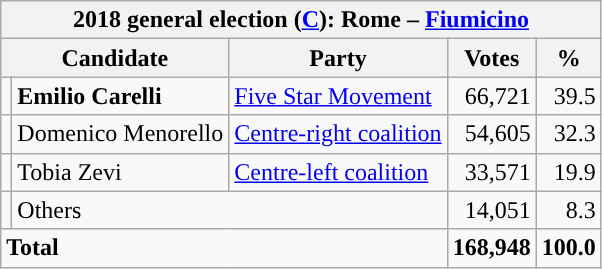<table class=wikitable style=text-align:right>
<tr>
<th colspan=5>2018 general election (<a href='#'>C</a>): Rome – <a href='#'>Fiumicino</a></th>
</tr>
<tr>
<th colspan=2>Candidate</th>
<th>Party</th>
<th>Votes</th>
<th>%</th>
</tr>
<tr>
<td></td>
<td align=left><strong>Emilio Carelli</strong></td>
<td align=left><a href='#'>Five Star Movement</a></td>
<td>66,721</td>
<td>39.5</td>
</tr>
<tr>
<td></td>
<td align=left>Domenico Menorello</td>
<td align=left><a href='#'>Centre-right coalition</a></td>
<td>54,605</td>
<td>32.3</td>
</tr>
<tr>
<td></td>
<td align=left>Tobia Zevi</td>
<td align=left><a href='#'>Centre-left coalition</a></td>
<td>33,571</td>
<td>19.9</td>
</tr>
<tr>
<td></td>
<td align=left colspan=2>Others</td>
<td>14,051</td>
<td>8.3</td>
</tr>
<tr>
<td align=left colspan=3><strong>Total</strong></td>
<td><strong>168,948</strong></td>
<td><strong>100.0</strong></td>
</tr>
</table>
